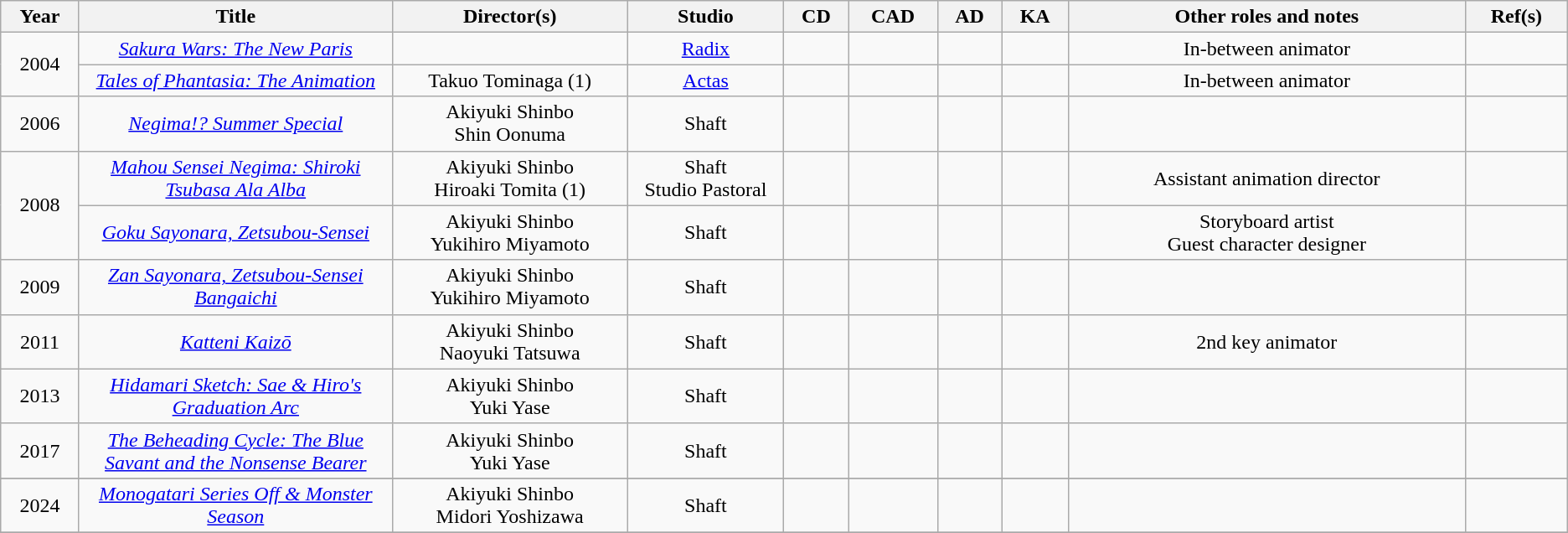<table class="wikitable sortable" style="text-align:center; margin=auto; ">
<tr>
<th scope="col" width=5%>Year</th>
<th scope="col" width=20%>Title</th>
<th scope="col" width=15%>Director(s)</th>
<th scope="col" width=10%>Studio</th>
<th scope="col" class="unsortable">CD</th>
<th scope="col" class="unsortable">CAD</th>
<th scope="col" class="unsortable">AD</th>
<th scope="col" class="unsortable">KA</th>
<th scope="col" class="unsortable">Other roles and notes</th>
<th scope="col" class="unsortable">Ref(s)</th>
</tr>
<tr>
<td rowspan="2">2004</td>
<td><em><a href='#'>Sakura Wars: The New Paris</a></em></td>
<td></td>
<td><a href='#'>Radix</a></td>
<td></td>
<td></td>
<td></td>
<td></td>
<td>In-between animator</td>
<td></td>
</tr>
<tr>
<td><em><a href='#'>Tales of Phantasia: The Animation</a></em></td>
<td>Takuo Tominaga (1)</td>
<td><a href='#'>Actas</a></td>
<td></td>
<td></td>
<td></td>
<td></td>
<td>In-between animator</td>
<td></td>
</tr>
<tr>
<td>2006</td>
<td><em><a href='#'>Negima!? Summer Special</a></em></td>
<td>Akiyuki Shinbo<br>Shin Oonuma</td>
<td>Shaft</td>
<td></td>
<td></td>
<td></td>
<td></td>
<td></td>
<td></td>
</tr>
<tr>
<td rowspan="2">2008</td>
<td><em><a href='#'>Mahou Sensei Negima: Shiroki Tsubasa Ala Alba</a></em></td>
<td>Akiyuki Shinbo<br>Hiroaki Tomita (1)</td>
<td>Shaft<br>Studio Pastoral</td>
<td></td>
<td></td>
<td></td>
<td></td>
<td>Assistant animation director</td>
<td></td>
</tr>
<tr>
<td><em><a href='#'>Goku Sayonara, Zetsubou-Sensei</a></em></td>
<td>Akiyuki Shinbo<br>Yukihiro Miyamoto</td>
<td>Shaft</td>
<td></td>
<td></td>
<td></td>
<td></td>
<td>Storyboard artist<br>Guest character designer</td>
<td></td>
</tr>
<tr>
<td>2009</td>
<td><em><a href='#'>Zan Sayonara, Zetsubou-Sensei Bangaichi</a></em></td>
<td>Akiyuki Shinbo<br>Yukihiro Miyamoto</td>
<td>Shaft</td>
<td></td>
<td></td>
<td></td>
<td></td>
<td></td>
<td></td>
</tr>
<tr>
<td>2011</td>
<td><em><a href='#'>Katteni Kaizō</a></em></td>
<td>Akiyuki Shinbo<br>Naoyuki Tatsuwa</td>
<td>Shaft</td>
<td></td>
<td></td>
<td></td>
<td></td>
<td>2nd key animator</td>
<td></td>
</tr>
<tr>
<td>2013</td>
<td><em><a href='#'>Hidamari Sketch: Sae & Hiro's Graduation Arc</a></em></td>
<td>Akiyuki Shinbo<br>Yuki Yase</td>
<td>Shaft</td>
<td></td>
<td></td>
<td></td>
<td></td>
<td></td>
<td></td>
</tr>
<tr>
<td>2017</td>
<td><em><a href='#'>The Beheading Cycle: The Blue Savant and the Nonsense Bearer</a></em></td>
<td>Akiyuki Shinbo<br>Yuki Yase</td>
<td>Shaft</td>
<td></td>
<td></td>
<td></td>
<td></td>
<td></td>
<td></td>
</tr>
<tr>
</tr>
<tr>
<td>2024</td>
<td><em><a href='#'>Monogatari Series Off & Monster Season</a></em></td>
<td>Akiyuki Shinbo<br>Midori Yoshizawa</td>
<td>Shaft</td>
<td></td>
<td></td>
<td></td>
<td></td>
<td></td>
<td></td>
</tr>
<tr>
</tr>
</table>
